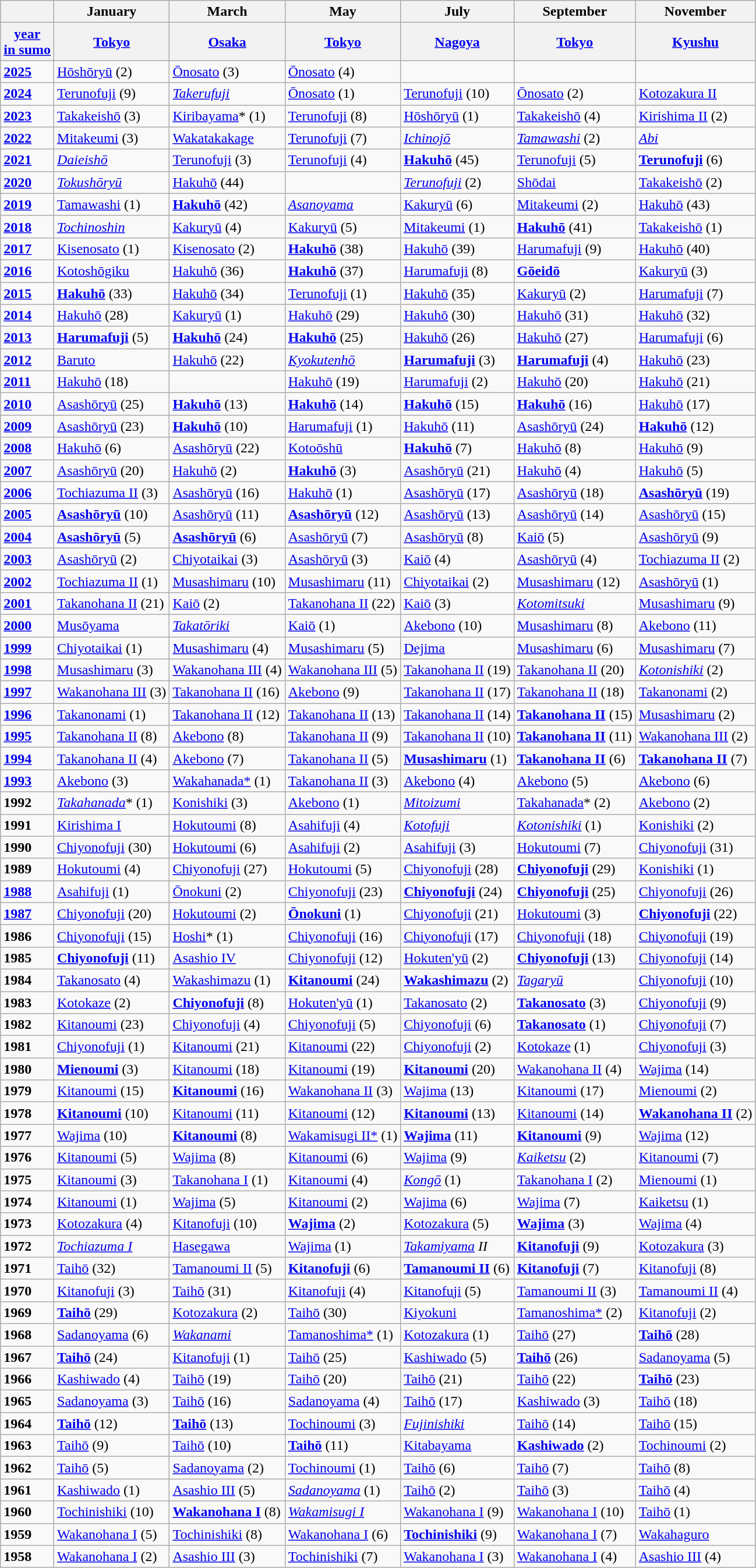<table class="wikitable">
<tr style="background:#efefef;">
<th></th>
<th>January</th>
<th>March</th>
<th>May</th>
<th>July</th>
<th>September</th>
<th>November</th>
</tr>
<tr>
<th><a href='#'>year<br>in sumo</a></th>
<th><a href='#'>Tokyo</a></th>
<th><a href='#'>Osaka</a></th>
<th><a href='#'>Tokyo</a></th>
<th><a href='#'>Nagoya</a></th>
<th><a href='#'>Tokyo</a></th>
<th><a href='#'>Kyushu</a></th>
</tr>
<tr>
<td><strong><a href='#'>2025</a></strong></td>
<td><a href='#'>Hōshōryū</a> (2)</td>
<td><a href='#'>Ōnosato</a> (3)</td>
<td><a href='#'>Ōnosato</a> (4)</td>
<td></td>
<td></td>
<td></td>
</tr>
<tr>
<td><strong><a href='#'>2024</a></strong></td>
<td><a href='#'>Terunofuji</a> (9)</td>
<td><em><a href='#'>Takerufuji</a></em></td>
<td><a href='#'>Ōnosato</a> (1)</td>
<td><a href='#'>Terunofuji</a> (10)</td>
<td><a href='#'>Ōnosato</a> (2)</td>
<td><a href='#'>Kotozakura II</a></td>
</tr>
<tr>
<td><strong><a href='#'>2023</a></strong></td>
<td><a href='#'>Takakeishō</a> (3)</td>
<td><a href='#'>Kiribayama</a>* (1)</td>
<td><a href='#'>Terunofuji</a> (8)</td>
<td><a href='#'>Hōshōryū</a> (1)</td>
<td><a href='#'>Takakeishō</a> (4)</td>
<td><a href='#'>Kirishima II</a> (2)</td>
</tr>
<tr>
<td><strong><a href='#'>2022</a></strong></td>
<td><a href='#'>Mitakeumi</a> (3)</td>
<td><a href='#'>Wakatakakage</a></td>
<td><a href='#'>Terunofuji</a> (7)</td>
<td><em><a href='#'>Ichinojō</a></em></td>
<td><em><a href='#'>Tamawashi</a></em> (2)</td>
<td><em><a href='#'>Abi</a></em></td>
</tr>
<tr>
<td><strong><a href='#'>2021</a></strong></td>
<td><em><a href='#'>Daieishō</a></em></td>
<td><a href='#'>Terunofuji</a> (3)</td>
<td><a href='#'>Terunofuji</a> (4)</td>
<td><strong><a href='#'>Hakuhō</a></strong> (45)</td>
<td><a href='#'>Terunofuji</a> (5)</td>
<td><strong><a href='#'>Terunofuji</a></strong> (6)</td>
</tr>
<tr>
<td><strong><a href='#'>2020</a></strong></td>
<td><em><a href='#'>Tokushōryū</a></em></td>
<td><a href='#'>Hakuhō</a> (44)</td>
<td></td>
<td><em><a href='#'>Terunofuji</a></em> (2)</td>
<td><a href='#'>Shōdai</a></td>
<td><a href='#'>Takakeishō</a> (2)</td>
</tr>
<tr>
<td><strong><a href='#'>2019</a></strong></td>
<td><a href='#'>Tamawashi</a> (1)</td>
<td><strong><a href='#'>Hakuhō</a></strong> (42)</td>
<td><em><a href='#'>Asanoyama</a></em></td>
<td><a href='#'>Kakuryū</a> (6)</td>
<td><a href='#'>Mitakeumi</a> (2)</td>
<td><a href='#'>Hakuhō</a> (43)</td>
</tr>
<tr>
<td><strong><a href='#'>2018</a></strong></td>
<td><em><a href='#'>Tochinoshin</a></em></td>
<td><a href='#'>Kakuryū</a> (4)</td>
<td><a href='#'>Kakuryū</a> (5)</td>
<td><a href='#'>Mitakeumi</a> (1)</td>
<td><strong><a href='#'>Hakuhō</a></strong> (41)</td>
<td><a href='#'>Takakeishō</a> (1)</td>
</tr>
<tr>
<td><strong><a href='#'>2017</a></strong></td>
<td><a href='#'>Kisenosato</a> (1)</td>
<td><a href='#'>Kisenosato</a> (2)</td>
<td><strong><a href='#'>Hakuhō</a></strong> (38)</td>
<td><a href='#'>Hakuhō</a> (39)</td>
<td><a href='#'>Harumafuji</a> (9)</td>
<td><a href='#'>Hakuhō</a> (40)</td>
</tr>
<tr>
<td><strong><a href='#'>2016</a></strong></td>
<td><a href='#'>Kotoshōgiku</a></td>
<td><a href='#'>Hakuhō</a> (36)</td>
<td><strong><a href='#'>Hakuhō</a></strong> (37)</td>
<td><a href='#'>Harumafuji</a> (8)</td>
<td><strong><a href='#'>Gōeidō</a></strong></td>
<td><a href='#'>Kakuryū</a> (3)</td>
</tr>
<tr>
<td><strong><a href='#'>2015</a></strong></td>
<td><strong><a href='#'>Hakuhō</a></strong> (33)</td>
<td><a href='#'>Hakuhō</a> (34)</td>
<td><a href='#'>Terunofuji</a> (1)</td>
<td><a href='#'>Hakuhō</a> (35)</td>
<td><a href='#'>Kakuryū</a> (2)</td>
<td><a href='#'>Harumafuji</a> (7)</td>
</tr>
<tr>
<td><strong><a href='#'>2014</a></strong></td>
<td><a href='#'>Hakuhō</a> (28)</td>
<td><a href='#'>Kakuryū</a> (1)</td>
<td><a href='#'>Hakuhō</a> (29)</td>
<td><a href='#'>Hakuhō</a> (30)</td>
<td><a href='#'>Hakuhō</a> (31)</td>
<td><a href='#'>Hakuhō</a> (32)</td>
</tr>
<tr>
<td><strong><a href='#'>2013</a></strong></td>
<td><strong><a href='#'>Harumafuji</a></strong> (5)</td>
<td><strong><a href='#'>Hakuhō</a></strong> (24)</td>
<td><strong><a href='#'>Hakuhō</a></strong> (25)</td>
<td><a href='#'>Hakuhō</a> (26)</td>
<td><a href='#'>Hakuhō</a> (27)</td>
<td><a href='#'>Harumafuji</a> (6)</td>
</tr>
<tr>
<td><strong><a href='#'>2012</a></strong></td>
<td><a href='#'>Baruto</a></td>
<td><a href='#'>Hakuhō</a> (22)</td>
<td><em><a href='#'>Kyokutenhō</a></em></td>
<td><strong><a href='#'>Harumafuji</a></strong> (3)</td>
<td><strong><a href='#'>Harumafuji</a></strong> (4)</td>
<td><a href='#'>Hakuhō</a> (23)</td>
</tr>
<tr>
<td><strong><a href='#'>2011</a></strong></td>
<td><a href='#'>Hakuhō</a> (18)</td>
<td></td>
<td><a href='#'>Hakuhō</a> (19)</td>
<td><a href='#'>Harumafuji</a> (2)</td>
<td><a href='#'>Hakuhō</a> (20)</td>
<td><a href='#'>Hakuhō</a> (21)</td>
</tr>
<tr>
<td><strong><a href='#'>2010</a></strong></td>
<td><a href='#'>Asashōryū</a> (25)</td>
<td><strong><a href='#'>Hakuhō</a></strong> (13)</td>
<td><strong><a href='#'>Hakuhō</a></strong> (14)</td>
<td><strong><a href='#'>Hakuhō</a></strong> (15)</td>
<td><strong><a href='#'>Hakuhō</a></strong> (16)</td>
<td><a href='#'>Hakuhō</a> (17)</td>
</tr>
<tr>
<td><strong><a href='#'>2009</a></strong></td>
<td><a href='#'>Asashōryū</a> (23)</td>
<td><strong><a href='#'>Hakuhō</a></strong> (10)</td>
<td><a href='#'>Harumafuji</a> (1)</td>
<td><a href='#'>Hakuhō</a> (11)</td>
<td><a href='#'>Asashōryū</a> (24)</td>
<td><strong><a href='#'>Hakuhō</a></strong> (12)</td>
</tr>
<tr>
<td><strong><a href='#'>2008</a></strong></td>
<td><a href='#'>Hakuhō</a> (6)</td>
<td><a href='#'>Asashōryū</a> (22)</td>
<td><a href='#'>Kotoōshū</a></td>
<td><strong><a href='#'>Hakuhō</a></strong> (7)</td>
<td><a href='#'>Hakuhō</a> (8)</td>
<td><a href='#'>Hakuhō</a> (9)</td>
</tr>
<tr>
<td><strong><a href='#'>2007</a></strong></td>
<td><a href='#'>Asashōryū</a> (20)</td>
<td><a href='#'>Hakuhō</a> (2)</td>
<td><strong><a href='#'>Hakuhō</a></strong> (3)</td>
<td><a href='#'>Asashōryū</a> (21)</td>
<td><a href='#'>Hakuhō</a> (4)</td>
<td><a href='#'>Hakuhō</a> (5)</td>
</tr>
<tr>
<td><strong><a href='#'>2006</a></strong></td>
<td><a href='#'>Tochiazuma II</a> (3)</td>
<td><a href='#'>Asashōryū</a> (16)</td>
<td><a href='#'>Hakuhō</a> (1)</td>
<td><a href='#'>Asashōryū</a> (17)</td>
<td><a href='#'>Asashōryū</a> (18)</td>
<td><strong><a href='#'>Asashōryū</a></strong> (19)</td>
</tr>
<tr>
<td><strong><a href='#'>2005</a></strong></td>
<td><strong><a href='#'>Asashōryū</a></strong> (10)</td>
<td><a href='#'>Asashōryū</a> (11)</td>
<td><strong><a href='#'>Asashōryū</a></strong> (12)</td>
<td><a href='#'>Asashōryū</a> (13)</td>
<td><a href='#'>Asashōryū</a> (14)</td>
<td><a href='#'>Asashōryū</a> (15)</td>
</tr>
<tr>
<td><strong><a href='#'>2004</a></strong></td>
<td><strong><a href='#'>Asashōryū</a></strong> (5)</td>
<td><strong><a href='#'>Asashōryū</a></strong> (6)</td>
<td><a href='#'>Asashōryū</a> (7)</td>
<td><a href='#'>Asashōryū</a> (8)</td>
<td><a href='#'>Kaiō</a> (5)</td>
<td><a href='#'>Asashōryū</a> (9)</td>
</tr>
<tr>
<td><strong><a href='#'>2003</a></strong></td>
<td><a href='#'>Asashōryū</a> (2)</td>
<td><a href='#'>Chiyotaikai</a> (3)</td>
<td><a href='#'>Asashōryū</a> (3)</td>
<td><a href='#'>Kaiō</a> (4)</td>
<td><a href='#'>Asashōryū</a> (4)</td>
<td><a href='#'>Tochiazuma II</a> (2)</td>
</tr>
<tr>
<td><strong><a href='#'>2002</a></strong></td>
<td><a href='#'>Tochiazuma II</a> (1)</td>
<td><a href='#'>Musashimaru</a> (10)</td>
<td><a href='#'>Musashimaru</a> (11)</td>
<td><a href='#'>Chiyotaikai</a> (2)</td>
<td><a href='#'>Musashimaru</a> (12)</td>
<td><a href='#'>Asashōryū</a> (1)</td>
</tr>
<tr>
<td><strong><a href='#'>2001</a></strong></td>
<td><a href='#'>Takanohana II</a> (21)</td>
<td><a href='#'>Kaiō</a> (2)</td>
<td><a href='#'>Takanohana II</a> (22)</td>
<td><a href='#'>Kaiō</a> (3)</td>
<td><em><a href='#'>Kotomitsuki</a></em></td>
<td><a href='#'>Musashimaru</a> (9)</td>
</tr>
<tr>
<td><strong><a href='#'>2000</a></strong></td>
<td><a href='#'>Musōyama</a></td>
<td><em><a href='#'>Takatōriki</a></em></td>
<td><a href='#'>Kaiō</a> (1)</td>
<td><a href='#'>Akebono</a> (10)</td>
<td><a href='#'>Musashimaru</a> (8)</td>
<td><a href='#'>Akebono</a> (11)</td>
</tr>
<tr>
<td><strong><a href='#'>1999</a></strong></td>
<td><a href='#'>Chiyotaikai</a> (1)</td>
<td><a href='#'>Musashimaru</a> (4)</td>
<td><a href='#'>Musashimaru</a> (5)</td>
<td><a href='#'>Dejima</a></td>
<td><a href='#'>Musashimaru</a> (6)</td>
<td><a href='#'>Musashimaru</a> (7)</td>
</tr>
<tr>
<td><strong><a href='#'>1998</a></strong></td>
<td><a href='#'>Musashimaru</a> (3)</td>
<td><a href='#'>Wakanohana III</a> (4)</td>
<td><a href='#'>Wakanohana III</a> (5)</td>
<td><a href='#'>Takanohana II</a> (19)</td>
<td><a href='#'>Takanohana II</a> (20)</td>
<td><em><a href='#'>Kotonishiki</a></em> (2)</td>
</tr>
<tr>
<td><strong><a href='#'>1997</a></strong></td>
<td><a href='#'>Wakanohana III</a> (3)</td>
<td><a href='#'>Takanohana II</a> (16)</td>
<td><a href='#'>Akebono</a> (9)</td>
<td><a href='#'>Takanohana II</a> (17)</td>
<td><a href='#'>Takanohana II</a> (18)</td>
<td><a href='#'>Takanonami</a> (2)</td>
</tr>
<tr>
<td><strong><a href='#'>1996</a></strong></td>
<td><a href='#'>Takanonami</a> (1)</td>
<td><a href='#'>Takanohana II</a> (12)</td>
<td><a href='#'>Takanohana II</a> (13)</td>
<td><a href='#'>Takanohana II</a> (14)</td>
<td><strong><a href='#'>Takanohana II</a></strong> (15)</td>
<td><a href='#'>Musashimaru</a> (2)</td>
</tr>
<tr>
<td><strong><a href='#'>1995</a></strong></td>
<td><a href='#'>Takanohana II</a> (8)</td>
<td><a href='#'>Akebono</a> (8)</td>
<td><a href='#'>Takanohana II</a> (9)</td>
<td><a href='#'>Takanohana II</a> (10)</td>
<td><strong><a href='#'>Takanohana II</a></strong> (11)</td>
<td><a href='#'>Wakanohana III</a> (2)</td>
</tr>
<tr>
<td><strong><a href='#'>1994</a></strong></td>
<td><a href='#'>Takanohana II</a> (4)</td>
<td><a href='#'>Akebono</a> (7)</td>
<td><a href='#'>Takanohana II</a> (5)</td>
<td><strong><a href='#'>Musashimaru</a></strong> (1)</td>
<td><strong><a href='#'>Takanohana II</a></strong> (6)</td>
<td><strong><a href='#'>Takanohana II</a></strong> (7)</td>
</tr>
<tr>
<td><strong><a href='#'>1993</a></strong></td>
<td><a href='#'>Akebono</a> (3)</td>
<td><a href='#'>Wakahanada*</a> (1)</td>
<td><a href='#'>Takanohana II</a> (3)</td>
<td><a href='#'>Akebono</a> (4)</td>
<td><a href='#'>Akebono</a> (5)</td>
<td><a href='#'>Akebono</a> (6)</td>
</tr>
<tr>
<td><strong>1992</strong></td>
<td><em><a href='#'>Takahanada</a></em>* (1)</td>
<td><a href='#'>Konishiki</a> (3)</td>
<td><a href='#'>Akebono</a> (1)</td>
<td><em><a href='#'>Mitoizumi</a></em></td>
<td><a href='#'>Takahanada</a>* (2)</td>
<td><a href='#'>Akebono</a> (2)</td>
</tr>
<tr>
<td><strong>1991</strong></td>
<td><a href='#'>Kirishima I</a></td>
<td><a href='#'>Hokutoumi</a> (8)</td>
<td><a href='#'>Asahifuji</a> (4)</td>
<td><em><a href='#'>Kotofuji</a></em></td>
<td><em><a href='#'>Kotonishiki</a></em> (1)</td>
<td><a href='#'>Konishiki</a> (2)</td>
</tr>
<tr>
<td><strong>1990</strong></td>
<td><a href='#'>Chiyonofuji</a> (30)</td>
<td><a href='#'>Hokutoumi</a> (6)</td>
<td><a href='#'>Asahifuji</a> (2)</td>
<td><a href='#'>Asahifuji</a> (3)</td>
<td><a href='#'>Hokutoumi</a> (7)</td>
<td><a href='#'>Chiyonofuji</a> (31)</td>
</tr>
<tr>
<td><strong>1989</strong></td>
<td><a href='#'>Hokutoumi</a> (4)</td>
<td><a href='#'>Chiyonofuji</a> (27)</td>
<td><a href='#'>Hokutoumi</a> (5)</td>
<td><a href='#'>Chiyonofuji</a> (28)</td>
<td><strong><a href='#'>Chiyonofuji</a></strong> (29)</td>
<td><a href='#'>Konishiki</a> (1)</td>
</tr>
<tr>
<td><strong><a href='#'>1988</a></strong></td>
<td><a href='#'>Asahifuji</a> (1)</td>
<td><a href='#'>Ōnokuni</a> (2)</td>
<td><a href='#'>Chiyonofuji</a> (23)</td>
<td><strong><a href='#'>Chiyonofuji</a></strong> (24)</td>
<td><strong><a href='#'>Chiyonofuji</a></strong> (25)</td>
<td><a href='#'>Chiyonofuji</a> (26)</td>
</tr>
<tr>
<td><strong><a href='#'>1987</a></strong></td>
<td><a href='#'>Chiyonofuji</a> (20)</td>
<td><a href='#'>Hokutoumi</a> (2)</td>
<td><strong><a href='#'>Ōnokuni</a></strong> (1)</td>
<td><a href='#'>Chiyonofuji</a> (21)</td>
<td><a href='#'>Hokutoumi</a> (3)</td>
<td><strong><a href='#'>Chiyonofuji</a></strong> (22)</td>
</tr>
<tr>
<td><strong>1986</strong></td>
<td><a href='#'>Chiyonofuji</a> (15)</td>
<td><a href='#'>Hoshi</a>* (1)</td>
<td><a href='#'>Chiyonofuji</a> (16)</td>
<td><a href='#'>Chiyonofuji</a> (17)</td>
<td><a href='#'>Chiyonofuji</a> (18)</td>
<td><a href='#'>Chiyonofuji</a> (19)</td>
</tr>
<tr>
<td><strong>1985</strong></td>
<td><strong><a href='#'>Chiyonofuji</a></strong> (11)</td>
<td><a href='#'>Asashio IV</a></td>
<td><a href='#'>Chiyonofuji</a> (12)</td>
<td><a href='#'>Hokuten'yū</a> (2)</td>
<td><strong><a href='#'>Chiyonofuji</a></strong> (13)</td>
<td><a href='#'>Chiyonofuji</a> (14)</td>
</tr>
<tr>
<td><strong>1984</strong></td>
<td><a href='#'>Takanosato</a> (4)</td>
<td><a href='#'>Wakashimazu</a> (1)</td>
<td><strong><a href='#'>Kitanoumi</a></strong> (24)</td>
<td><strong><a href='#'>Wakashimazu</a></strong> (2)</td>
<td><em><a href='#'>Tagaryū</a></em></td>
<td><a href='#'>Chiyonofuji</a> (10)</td>
</tr>
<tr>
<td><strong>1983</strong></td>
<td><a href='#'>Kotokaze</a> (2)</td>
<td><strong><a href='#'>Chiyonofuji</a></strong> (8)</td>
<td><a href='#'>Hokuten'yū</a> (1)</td>
<td><a href='#'>Takanosato</a> (2)</td>
<td><strong><a href='#'>Takanosato</a></strong> (3)</td>
<td><a href='#'>Chiyonofuji</a> (9)</td>
</tr>
<tr>
<td><strong>1982</strong></td>
<td><a href='#'>Kitanoumi</a> (23)</td>
<td><a href='#'>Chiyonofuji</a> (4)</td>
<td><a href='#'>Chiyonofuji</a> (5)</td>
<td><a href='#'>Chiyonofuji</a> (6)</td>
<td><strong><a href='#'>Takanosato</a></strong> (1)</td>
<td><a href='#'>Chiyonofuji</a> (7)</td>
</tr>
<tr>
<td><strong>1981</strong></td>
<td><a href='#'>Chiyonofuji</a> (1)</td>
<td><a href='#'>Kitanoumi</a> (21)</td>
<td><a href='#'>Kitanoumi</a> (22)</td>
<td><a href='#'>Chiyonofuji</a> (2)</td>
<td><a href='#'>Kotokaze</a> (1)</td>
<td><a href='#'>Chiyonofuji</a> (3)</td>
</tr>
<tr>
<td><strong>1980</strong></td>
<td><strong><a href='#'>Mienoumi</a></strong> (3)</td>
<td><a href='#'>Kitanoumi</a> (18)</td>
<td><a href='#'>Kitanoumi</a> (19)</td>
<td><strong><a href='#'>Kitanoumi</a></strong> (20)</td>
<td><a href='#'>Wakanohana II</a> (4)</td>
<td><a href='#'>Wajima</a> (14)</td>
</tr>
<tr>
<td><strong>1979</strong></td>
<td><a href='#'>Kitanoumi</a> (15)</td>
<td><strong><a href='#'>Kitanoumi</a></strong> (16)</td>
<td><a href='#'>Wakanohana II</a> (3)</td>
<td><a href='#'>Wajima</a> (13)</td>
<td><a href='#'>Kitanoumi</a> (17)</td>
<td><a href='#'>Mienoumi</a> (2)</td>
</tr>
<tr>
<td><strong>1978</strong></td>
<td><strong><a href='#'>Kitanoumi</a></strong> (10)</td>
<td><a href='#'>Kitanoumi</a> (11)</td>
<td><a href='#'>Kitanoumi</a> (12)</td>
<td><strong><a href='#'>Kitanoumi</a></strong> (13)</td>
<td><a href='#'>Kitanoumi</a> (14)</td>
<td><strong><a href='#'>Wakanohana II</a></strong> (2)</td>
</tr>
<tr>
<td><strong>1977</strong></td>
<td><a href='#'>Wajima</a> (10)</td>
<td><strong><a href='#'>Kitanoumi</a></strong> (8)</td>
<td><a href='#'>Wakamisugi II*</a> (1)</td>
<td><strong><a href='#'>Wajima</a></strong> (11)</td>
<td><strong><a href='#'>Kitanoumi</a></strong> (9)</td>
<td><a href='#'>Wajima</a> (12)</td>
</tr>
<tr>
<td><strong>1976</strong></td>
<td><a href='#'>Kitanoumi</a> (5)</td>
<td><a href='#'>Wajima</a> (8)</td>
<td><a href='#'>Kitanoumi</a> (6)</td>
<td><a href='#'>Wajima</a> (9)</td>
<td><em><a href='#'>Kaiketsu</a></em> (2)</td>
<td><a href='#'>Kitanoumi</a> (7)</td>
</tr>
<tr>
<td><strong>1975</strong></td>
<td><a href='#'>Kitanoumi</a> (3)</td>
<td><a href='#'>Takanohana I</a> (1)</td>
<td><a href='#'>Kitanoumi</a> (4)</td>
<td><em><a href='#'>Kongō</a></em> (1)</td>
<td><a href='#'>Takanohana I</a> (2)</td>
<td><a href='#'>Mienoumi</a> (1)</td>
</tr>
<tr>
<td><strong>1974</strong></td>
<td><a href='#'>Kitanoumi</a> (1)</td>
<td><a href='#'>Wajima</a> (5)</td>
<td><a href='#'>Kitanoumi</a> (2)</td>
<td><a href='#'>Wajima</a> (6)</td>
<td><a href='#'>Wajima</a> (7)</td>
<td><a href='#'>Kaiketsu</a> (1)</td>
</tr>
<tr>
<td><strong>1973</strong></td>
<td><a href='#'>Kotozakura</a> (4)</td>
<td><a href='#'>Kitanofuji</a> (10)</td>
<td><strong><a href='#'>Wajima</a></strong> (2)</td>
<td><a href='#'>Kotozakura</a> (5)</td>
<td><strong><a href='#'>Wajima</a></strong> (3)</td>
<td><a href='#'>Wajima</a> (4)</td>
</tr>
<tr>
<td><strong>1972</strong></td>
<td><em><a href='#'>Tochiazuma I</a></em></td>
<td><a href='#'>Hasegawa</a></td>
<td><a href='#'>Wajima</a> (1)</td>
<td><em><a href='#'>Takamiyama</a> II</em></td>
<td><strong><a href='#'>Kitanofuji</a></strong> (9)</td>
<td><a href='#'>Kotozakura</a> (3)</td>
</tr>
<tr>
<td><strong>1971</strong></td>
<td><a href='#'>Taihō</a> (32)</td>
<td><a href='#'>Tamanoumi II</a> (5)</td>
<td><strong><a href='#'>Kitanofuji</a></strong> (6)</td>
<td><strong><a href='#'>Tamanoumi II</a></strong> (6)</td>
<td><strong><a href='#'>Kitanofuji</a></strong> (7)</td>
<td><a href='#'>Kitanofuji</a> (8)</td>
</tr>
<tr>
<td><strong>1970</strong></td>
<td><a href='#'>Kitanofuji</a> (3)</td>
<td><a href='#'>Taihō</a> (31)</td>
<td><a href='#'>Kitanofuji</a> (4)</td>
<td><a href='#'>Kitanofuji</a> (5)</td>
<td><a href='#'>Tamanoumi II</a> (3)</td>
<td><a href='#'>Tamanoumi II</a> (4)</td>
</tr>
<tr>
<td><strong>1969</strong></td>
<td><strong><a href='#'>Taihō</a></strong> (29)</td>
<td><a href='#'>Kotozakura</a> (2)</td>
<td><a href='#'>Taihō</a> (30)</td>
<td><a href='#'>Kiyokuni</a></td>
<td><a href='#'>Tamanoshima*</a> (2)</td>
<td><a href='#'>Kitanofuji</a> (2)</td>
</tr>
<tr>
<td><strong>1968</strong></td>
<td><a href='#'>Sadanoyama</a> (6)</td>
<td><em><a href='#'>Wakanami</a></em></td>
<td><a href='#'>Tamanoshima*</a> (1)</td>
<td><a href='#'>Kotozakura</a> (1)</td>
<td><a href='#'>Taihō</a> (27)</td>
<td><strong><a href='#'>Taihō</a></strong> (28)</td>
</tr>
<tr>
<td><strong>1967</strong></td>
<td><strong><a href='#'>Taihō</a></strong> (24)</td>
<td><a href='#'>Kitanofuji</a> (1)</td>
<td><a href='#'>Taihō</a> (25)</td>
<td><a href='#'>Kashiwado</a> (5)</td>
<td><strong><a href='#'>Taihō</a></strong> (26)</td>
<td><a href='#'>Sadanoyama</a> (5)</td>
</tr>
<tr>
<td><strong>1966</strong></td>
<td><a href='#'>Kashiwado</a> (4)</td>
<td><a href='#'>Taihō</a> (19)</td>
<td><a href='#'>Taihō</a> (20)</td>
<td><a href='#'>Taihō</a> (21)</td>
<td><a href='#'>Taihō</a> (22)</td>
<td><strong><a href='#'>Taihō</a></strong> (23)</td>
</tr>
<tr>
<td><strong>1965</strong></td>
<td><a href='#'>Sadanoyama</a> (3)</td>
<td><a href='#'>Taihō</a> (16)</td>
<td><a href='#'>Sadanoyama</a> (4)</td>
<td><a href='#'>Taihō</a> (17)</td>
<td><a href='#'>Kashiwado</a> (3)</td>
<td><a href='#'>Taihō</a> (18)</td>
</tr>
<tr>
<td><strong>1964</strong></td>
<td><strong><a href='#'>Taihō</a></strong> (12)</td>
<td><strong><a href='#'>Taihō</a></strong> (13)</td>
<td><a href='#'>Tochinoumi</a> (3)</td>
<td><em><a href='#'>Fujinishiki</a></em></td>
<td><a href='#'>Taihō</a> (14)</td>
<td><a href='#'>Taihō</a> (15)</td>
</tr>
<tr>
<td><strong>1963</strong></td>
<td><a href='#'>Taihō</a> (9)</td>
<td><a href='#'>Taihō</a> (10)</td>
<td><strong><a href='#'>Taihō</a></strong> (11)</td>
<td><a href='#'>Kitabayama</a></td>
<td><strong><a href='#'>Kashiwado</a></strong> (2)</td>
<td><a href='#'>Tochinoumi</a> (2)</td>
</tr>
<tr>
<td><strong>1962</strong></td>
<td><a href='#'>Taihō</a> (5)</td>
<td><a href='#'>Sadanoyama</a> (2)</td>
<td><a href='#'>Tochinoumi</a> (1)</td>
<td><a href='#'>Taihō</a> (6)</td>
<td><a href='#'>Taihō</a> (7)</td>
<td><a href='#'>Taihō</a> (8)</td>
</tr>
<tr>
<td><strong>1961</strong></td>
<td><a href='#'>Kashiwado</a> (1)</td>
<td><a href='#'>Asashio III</a> (5)</td>
<td><em><a href='#'>Sadanoyama</a></em> (1)</td>
<td><a href='#'>Taihō</a> (2)</td>
<td><a href='#'>Taihō</a> (3)</td>
<td><a href='#'>Taihō</a> (4)</td>
</tr>
<tr>
<td><strong>1960</strong></td>
<td><a href='#'>Tochinishiki</a> (10)</td>
<td><strong><a href='#'>Wakanohana I</a></strong> (8)</td>
<td><em><a href='#'>Wakamisugi I</a></em></td>
<td><a href='#'>Wakanohana I</a> (9)</td>
<td><a href='#'>Wakanohana I</a> (10)</td>
<td><a href='#'>Taihō</a> (1)</td>
</tr>
<tr>
<td><strong>1959</strong></td>
<td><a href='#'>Wakanohana I</a> (5)</td>
<td><a href='#'>Tochinishiki</a> (8)</td>
<td><a href='#'>Wakanohana I</a> (6)</td>
<td><strong><a href='#'>Tochinishiki</a></strong> (9)</td>
<td><a href='#'>Wakanohana I</a> (7)</td>
<td><a href='#'>Wakahaguro</a></td>
</tr>
<tr>
<td><strong>1958</strong></td>
<td><a href='#'>Wakanohana I</a> (2)</td>
<td><a href='#'>Asashio III</a> (3)</td>
<td><a href='#'>Tochinishiki</a> (7)</td>
<td><a href='#'>Wakanohana I</a> (3)</td>
<td><a href='#'>Wakanohana I</a> (4)</td>
<td><a href='#'>Asashio III</a> (4)</td>
</tr>
</table>
